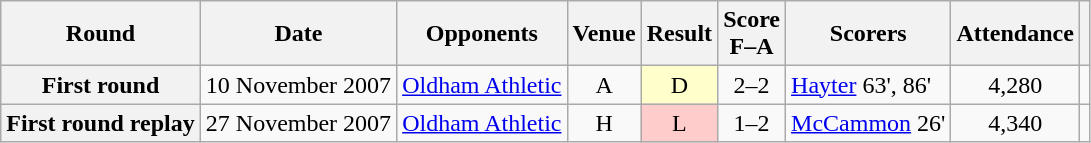<table class="wikitable plainrowheaders sortable" style="text-align:center">
<tr>
<th scope="col">Round</th>
<th scope="col">Date</th>
<th scope="col">Opponents</th>
<th scope="col">Venue</th>
<th scope="col">Result</th>
<th scope="col">Score<br>F–A</th>
<th scope="col" class="unsortable">Scorers</th>
<th scope="col">Attendance</th>
<th scope="col" class="unsortable"></th>
</tr>
<tr>
<th scope=row>First round</th>
<td align=left>10 November 2007</td>
<td align=left><a href='#'>Oldham Athletic</a></td>
<td>A</td>
<td bgcolor="#FFFFCC">D</td>
<td>2–2</td>
<td align=left><a href='#'>Hayter</a> 63', 86'</td>
<td>4,280</td>
<td></td>
</tr>
<tr>
<th scope=row>First round replay</th>
<td align=left>27 November 2007</td>
<td align=left><a href='#'>Oldham Athletic</a></td>
<td>H</td>
<td bgcolor="#FFCCCC">L</td>
<td>1–2</td>
<td align=left><a href='#'>McCammon</a> 26'</td>
<td>4,340</td>
<td></td>
</tr>
</table>
